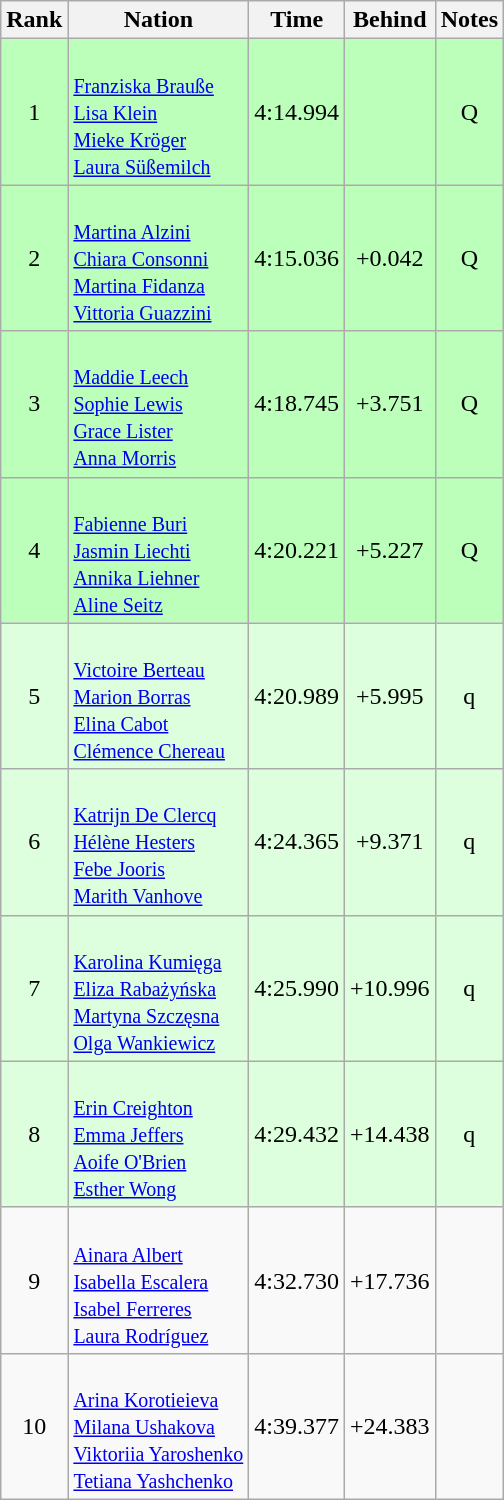<table class="wikitable sortable" style="text-align:center">
<tr>
<th>Rank</th>
<th>Nation</th>
<th>Time</th>
<th>Behind</th>
<th>Notes</th>
</tr>
<tr bgcolor=bbffbb>
<td>1</td>
<td align=left><br><small><a href='#'>Franziska Brauße</a><br><a href='#'>Lisa Klein</a><br><a href='#'>Mieke Kröger</a><br><a href='#'>Laura Süßemilch</a></small></td>
<td>4:14.994</td>
<td></td>
<td>Q</td>
</tr>
<tr bgcolor=bbffbb>
<td>2</td>
<td align=left><br><small><a href='#'>Martina Alzini</a><br><a href='#'>Chiara Consonni</a><br><a href='#'>Martina Fidanza</a><br><a href='#'>Vittoria Guazzini</a></small></td>
<td>4:15.036</td>
<td>+0.042</td>
<td>Q</td>
</tr>
<tr bgcolor=bbffbb>
<td>3</td>
<td align=left><br><small><a href='#'>Maddie Leech</a><br><a href='#'>Sophie Lewis</a><br><a href='#'>Grace Lister</a><br><a href='#'>Anna Morris</a></small></td>
<td>4:18.745</td>
<td>+3.751</td>
<td>Q</td>
</tr>
<tr bgcolor=bbffbb>
<td>4</td>
<td align=left><br><small><a href='#'>Fabienne Buri</a><br><a href='#'>Jasmin Liechti</a><br><a href='#'>Annika Liehner</a><br><a href='#'>Aline Seitz</a></small></td>
<td>4:20.221</td>
<td>+5.227</td>
<td>Q</td>
</tr>
<tr bgcolor=ddffdd>
<td>5</td>
<td align=left><br><small><a href='#'>Victoire Berteau</a><br><a href='#'>Marion Borras</a><br><a href='#'>Elina Cabot</a><br><a href='#'>Clémence Chereau</a></small></td>
<td>4:20.989</td>
<td>+5.995</td>
<td>q</td>
</tr>
<tr bgcolor=ddffdd>
<td>6</td>
<td align=left><br><small><a href='#'>Katrijn De Clercq</a><br><a href='#'>Hélène Hesters</a><br><a href='#'>Febe Jooris</a><br><a href='#'>Marith Vanhove</a></small></td>
<td>4:24.365</td>
<td>+9.371</td>
<td>q</td>
</tr>
<tr bgcolor=ddffdd>
<td>7</td>
<td align=left><br><small><a href='#'>Karolina Kumięga</a><br><a href='#'>Eliza Rabażyńska</a><br><a href='#'>Martyna Szczęsna</a><br><a href='#'>Olga Wankiewicz</a></small></td>
<td>4:25.990</td>
<td>+10.996</td>
<td>q</td>
</tr>
<tr bgcolor=ddffdd>
<td>8</td>
<td align=left><br><small><a href='#'>Erin Creighton</a><br><a href='#'>Emma Jeffers</a><br><a href='#'>Aoife O'Brien</a><br><a href='#'>Esther Wong</a></small></td>
<td>4:29.432</td>
<td>+14.438</td>
<td>q</td>
</tr>
<tr>
<td>9</td>
<td align=left><br><small><a href='#'>Ainara Albert</a><br><a href='#'>Isabella Escalera</a><br><a href='#'>Isabel Ferreres</a><br><a href='#'>Laura Rodríguez</a></small></td>
<td>4:32.730</td>
<td>+17.736</td>
<td></td>
</tr>
<tr>
<td>10</td>
<td align=left><br><small><a href='#'>Arina Korotieieva</a><br><a href='#'>Milana Ushakova</a><br><a href='#'>Viktoriia Yaroshenko</a><br><a href='#'>Tetiana Yashchenko</a></small></td>
<td>4:39.377</td>
<td>+24.383</td>
<td></td>
</tr>
</table>
